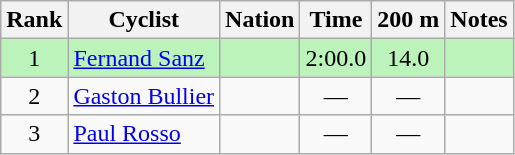<table class="wikitable sortable" style="text-align:center">
<tr>
<th>Rank</th>
<th>Cyclist</th>
<th>Nation</th>
<th>Time</th>
<th>200 m</th>
<th>Notes</th>
</tr>
<tr bgcolor=bbf3bb>
<td>1</td>
<td align=left><a href='#'>Fernand Sanz</a></td>
<td align=left></td>
<td>2:00.0</td>
<td>14.0</td>
<td></td>
</tr>
<tr>
<td>2</td>
<td align=left><a href='#'>Gaston Bullier</a></td>
<td align=left></td>
<td data-sort-value=9:99.9>—</td>
<td data-sort-value=99.9>—</td>
<td></td>
</tr>
<tr>
<td>3</td>
<td align=left><a href='#'>Paul Rosso</a></td>
<td align=left></td>
<td data-sort-value=9:99.9>—</td>
<td data-sort-value=99.9>—</td>
<td></td>
</tr>
</table>
